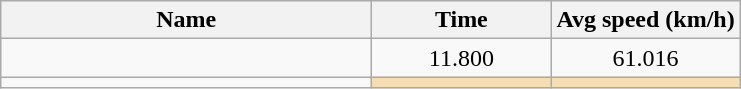<table class="wikitable sortable" style="text-align:center;">
<tr>
<th style="width:15em">Name</th>
<th style="width:7em">Time</th>
<th>Avg speed (km/h)</th>
</tr>
<tr>
<td align=left></td>
<td>11.800</td>
<td>61.016</td>
</tr>
<tr>
<td align=left></td>
<td bgcolor=wheat></td>
<td bgcolor=wheat></td>
</tr>
</table>
